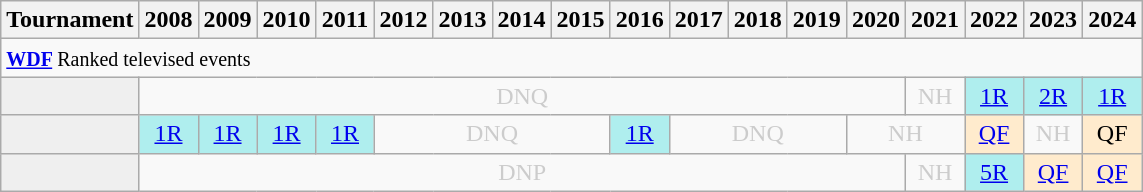<table class="wikitable" style="width:20%; margin:0">
<tr>
<th>Tournament</th>
<th>2008</th>
<th>2009</th>
<th>2010</th>
<th>2011</th>
<th>2012</th>
<th>2013</th>
<th>2014</th>
<th>2015</th>
<th>2016</th>
<th>2017</th>
<th>2018</th>
<th>2019</th>
<th>2020</th>
<th>2021</th>
<th>2022</th>
<th>2023</th>
<th>2024</th>
</tr>
<tr>
<td colspan="18" style="text-align:left"><small><strong><a href='#'>WDF</a> </strong>Ranked televised events</small></td>
</tr>
<tr>
<td style="background:#efefef;"></td>
<td colspan="13" style="text-align:center; color:#ccc;">DNQ</td>
<td style="text-align:center; color:#ccc;">NH</td>
<td style="text-align:center; background:#afeeee;"><a href='#'>1R</a></td>
<td style="text-align:center; background:#afeeee;"><a href='#'>2R</a></td>
<td style="text-align:center; background:#afeeee;"><a href='#'>1R</a></td>
</tr>
<tr>
<td style="background:#efefef;"></td>
<td style="text-align:center; background:#afeeee;"><a href='#'>1R</a></td>
<td style="text-align:center; background:#afeeee;"><a href='#'>1R</a></td>
<td style="text-align:center; background:#afeeee;"><a href='#'>1R</a></td>
<td style="text-align:center; background:#afeeee;"><a href='#'>1R</a></td>
<td colspan="4" style="text-align:center; color:#ccc;">DNQ</td>
<td style="text-align:center; background:#afeeee;"><a href='#'>1R</a></td>
<td colspan="3" style="text-align:center; color:#ccc;">DNQ</td>
<td colspan="2" style="text-align:center; color:#ccc;">NH</td>
<td style="text-align:center; background:#ffebcd;"><a href='#'>QF</a></td>
<td style="text-align:center; color:#ccc;">NH</td>
<td style="text-align:center; background:#ffebcd;">QF</td>
</tr>
<tr>
<td style="background:#efefef;"></td>
<td colspan="13" style="text-align:center; color:#ccc;">DNP</td>
<td style="text-align:center; color:#ccc;">NH</td>
<td style="text-align:center; background:#afeeee;"><a href='#'>5R</a></td>
<td style="text-align:center; background:#ffebcd;"><a href='#'>QF</a></td>
<td style="text-align:center; background:#ffebcd;"><a href='#'>QF</a></td>
</tr>
</table>
